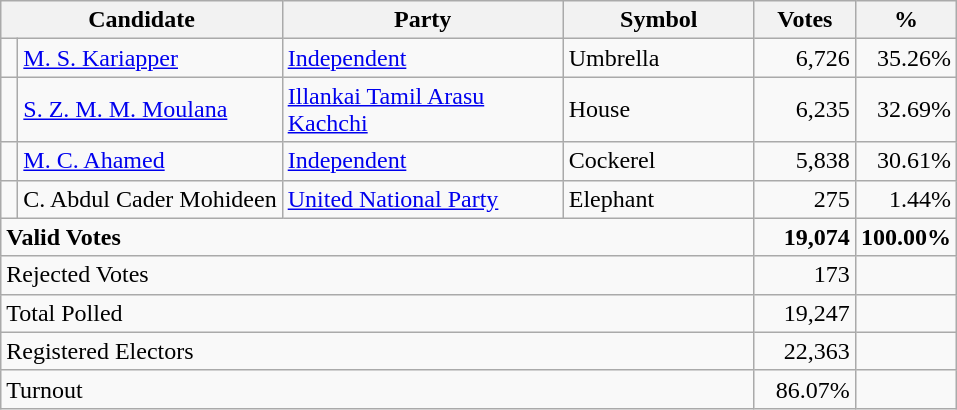<table class="wikitable" border="1" style="text-align:right;">
<tr>
<th align=left colspan=2 width="180">Candidate</th>
<th align=left width="180">Party</th>
<th align=left width="120">Symbol</th>
<th align=left width="60">Votes</th>
<th align=left width="60">%</th>
</tr>
<tr>
<td></td>
<td align=left><a href='#'>M. S. Kariapper</a></td>
<td align=left><a href='#'>Independent</a></td>
<td align=left>Umbrella</td>
<td>6,726</td>
<td>35.26%</td>
</tr>
<tr>
<td bgcolor=> </td>
<td align=left><a href='#'>S. Z. M. M. Moulana</a></td>
<td align=left><a href='#'>Illankai Tamil Arasu Kachchi</a></td>
<td align=left>House</td>
<td>6,235</td>
<td>32.69%</td>
</tr>
<tr>
<td></td>
<td align=left><a href='#'>M. C. Ahamed</a></td>
<td align=left><a href='#'>Independent</a></td>
<td align=left>Cockerel</td>
<td>5,838</td>
<td>30.61%</td>
</tr>
<tr>
<td bgcolor=> </td>
<td align=left>C. Abdul Cader Mohideen</td>
<td align=left><a href='#'>United National Party</a></td>
<td align=left>Elephant</td>
<td>275</td>
<td>1.44%</td>
</tr>
<tr>
<td align=left colspan=4><strong>Valid Votes</strong></td>
<td><strong>19,074</strong></td>
<td><strong>100.00%</strong></td>
</tr>
<tr>
<td align=left colspan=4>Rejected Votes</td>
<td>173</td>
<td></td>
</tr>
<tr>
<td align=left colspan=4>Total Polled</td>
<td>19,247</td>
<td></td>
</tr>
<tr>
<td align=left colspan=4>Registered Electors</td>
<td>22,363</td>
<td></td>
</tr>
<tr>
<td align=left colspan=4>Turnout</td>
<td>86.07%</td>
<td></td>
</tr>
</table>
